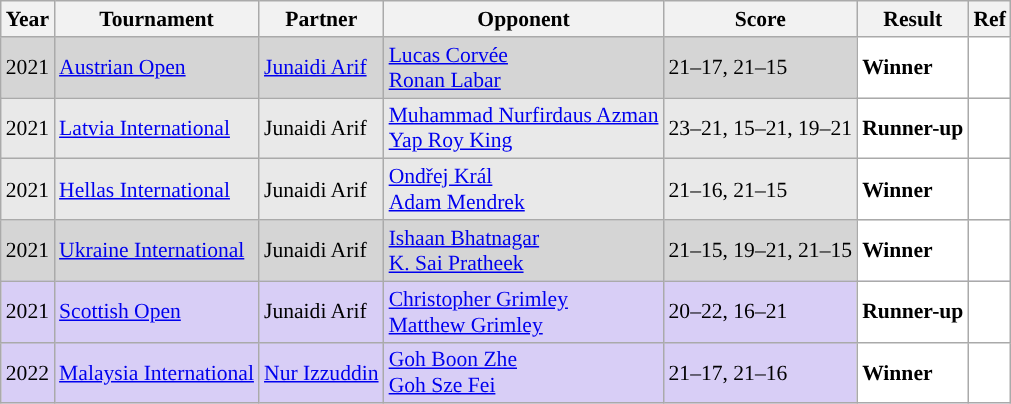<table class="sortable wikitable" style="font-size: 90%;">
<tr>
<th>Year</th>
<th>Tournament</th>
<th>Partner</th>
<th>Opponent</th>
<th>Score</th>
<th>Result</th>
<th>Ref</th>
</tr>
<tr style="background:#D5D5D5">
<td align="center">2021</td>
<td align="left"><a href='#'>Austrian Open</a></td>
<td align="left"> <a href='#'>Junaidi Arif</a></td>
<td align="left"> <a href='#'>Lucas Corvée</a><br> <a href='#'>Ronan Labar</a></td>
<td align="left">21–17, 21–15</td>
<td style="text-align:left; background:white"> <strong>Winner</strong></td>
<td style="text-align:center; background:white"></td>
</tr>
<tr style="background:#E9E9E9">
<td align="center">2021</td>
<td align="left"><a href='#'>Latvia International</a></td>
<td align="left"> Junaidi Arif</td>
<td align="left"> <a href='#'>Muhammad Nurfirdaus Azman</a><br> <a href='#'>Yap Roy King</a></td>
<td align="left">23–21, 15–21, 19–21</td>
<td style="text-align:left; background:white"> <strong>Runner-up</strong></td>
<td style="text-align:center; background:white"></td>
</tr>
<tr style="background:#E9E9E9">
<td align="center">2021</td>
<td align="left"><a href='#'>Hellas International</a></td>
<td align="left"> Junaidi Arif</td>
<td align="left"> <a href='#'>Ondřej Král</a><br> <a href='#'>Adam Mendrek</a></td>
<td align="left">21–16, 21–15</td>
<td style="text-align:left; background:white"> <strong>Winner</strong></td>
<td style="text-align:center; background:white"></td>
</tr>
<tr style="background:#D5D5D5">
<td align="center">2021</td>
<td align="left"><a href='#'>Ukraine International</a></td>
<td align="left"> Junaidi Arif</td>
<td align="left"> <a href='#'>Ishaan Bhatnagar</a><br> <a href='#'>K. Sai Pratheek</a></td>
<td align="left">21–15, 19–21, 21–15</td>
<td style="text-align:left; background:white"> <strong>Winner</strong></td>
<td style="text-align:center; background:white"></td>
</tr>
<tr style="background:#D8CEF6">
<td align="center">2021</td>
<td align="left"><a href='#'>Scottish Open</a></td>
<td align="left"> Junaidi Arif</td>
<td align="left"> <a href='#'>Christopher Grimley</a><br> <a href='#'>Matthew Grimley</a></td>
<td align="left">20–22, 16–21</td>
<td style="text-align:left; background:white"> <strong>Runner-up</strong></td>
<td style="text-align:center; background:white"></td>
</tr>
<tr style="background:#D8CEF6">
<td align="center">2022</td>
<td align="left"><a href='#'>Malaysia International</a></td>
<td align="left"> <a href='#'>Nur Izzuddin</a></td>
<td align="left"> <a href='#'>Goh Boon Zhe</a><br> <a href='#'>Goh Sze Fei</a></td>
<td align="left">21–17, 21–16</td>
<td style="text-align:left; background:white"> <strong>Winner</strong></td>
<td style="text-align:center; background:white"></td>
</tr>
</table>
